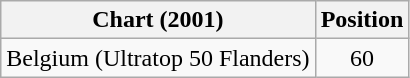<table class="wikitable">
<tr>
<th>Chart (2001)</th>
<th>Position</th>
</tr>
<tr>
<td>Belgium (Ultratop 50 Flanders)</td>
<td align="center">60</td>
</tr>
</table>
